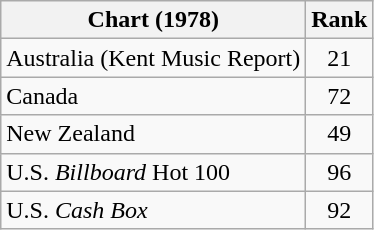<table class="wikitable sortable">
<tr>
<th>Chart (1978)</th>
<th>Rank</th>
</tr>
<tr>
<td>Australia (Kent Music Report)</td>
<td style="text-align:center;">21</td>
</tr>
<tr>
<td>Canada</td>
<td style="text-align:center;">72</td>
</tr>
<tr>
<td>New Zealand</td>
<td style="text-align:center;">49</td>
</tr>
<tr>
<td>U.S. <em>Billboard</em> Hot 100</td>
<td style="text-align:center;">96</td>
</tr>
<tr>
<td>U.S. <em>Cash Box</em> </td>
<td style="text-align:center;">92</td>
</tr>
</table>
